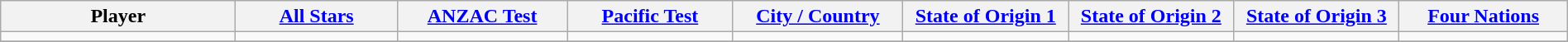<table class="wikitable" style="width:100%;">
<tr style="background:#FFF;">
<th style="width:15em">Player</th>
<th style="width:10em"><a href='#'>All Stars</a></th>
<th style="width:10em"><a href='#'>ANZAC Test</a></th>
<th style="width:10em"><a href='#'>Pacific Test</a></th>
<th style="width:10em"><a href='#'>City / Country</a></th>
<th style="width:10em"><a href='#'>State of Origin 1</a></th>
<th style="width:10em"><a href='#'>State of Origin 2</a></th>
<th style="width:10em"><a href='#'>State of Origin 3</a></th>
<th style="width:10em"><a href='#'>Four Nations</a></th>
</tr>
<tr>
<td></td>
<td></td>
<td></td>
<td></td>
<td></td>
<td></td>
<td></td>
<td></td>
<td></td>
</tr>
<tr>
</tr>
</table>
